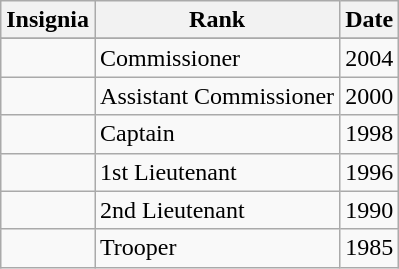<table class="wikitable">
<tr>
<th>Insignia</th>
<th>Rank</th>
<th>Date</th>
</tr>
<tr>
</tr>
<tr>
<td></td>
<td>Commissioner</td>
<td>2004</td>
</tr>
<tr>
<td></td>
<td>Assistant Commissioner</td>
<td>2000</td>
</tr>
<tr>
<td></td>
<td>Captain</td>
<td>1998</td>
</tr>
<tr>
<td></td>
<td>1st Lieutenant</td>
<td>1996</td>
</tr>
<tr>
<td></td>
<td>2nd Lieutenant</td>
<td>1990</td>
</tr>
<tr>
<td></td>
<td>Trooper</td>
<td>1985</td>
</tr>
</table>
